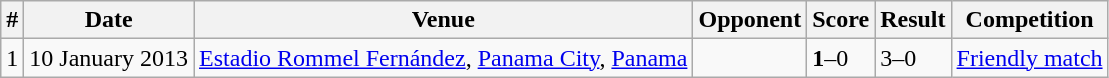<table class="wikitable">
<tr>
<th>#</th>
<th>Date</th>
<th>Venue</th>
<th>Opponent</th>
<th>Score</th>
<th>Result</th>
<th>Competition</th>
</tr>
<tr>
<td>1</td>
<td>10 January 2013</td>
<td><a href='#'>Estadio Rommel Fernández</a>, <a href='#'>Panama City</a>, <a href='#'>Panama</a></td>
<td></td>
<td><strong>1</strong>–0</td>
<td>3–0</td>
<td><a href='#'>Friendly match</a></td>
</tr>
</table>
